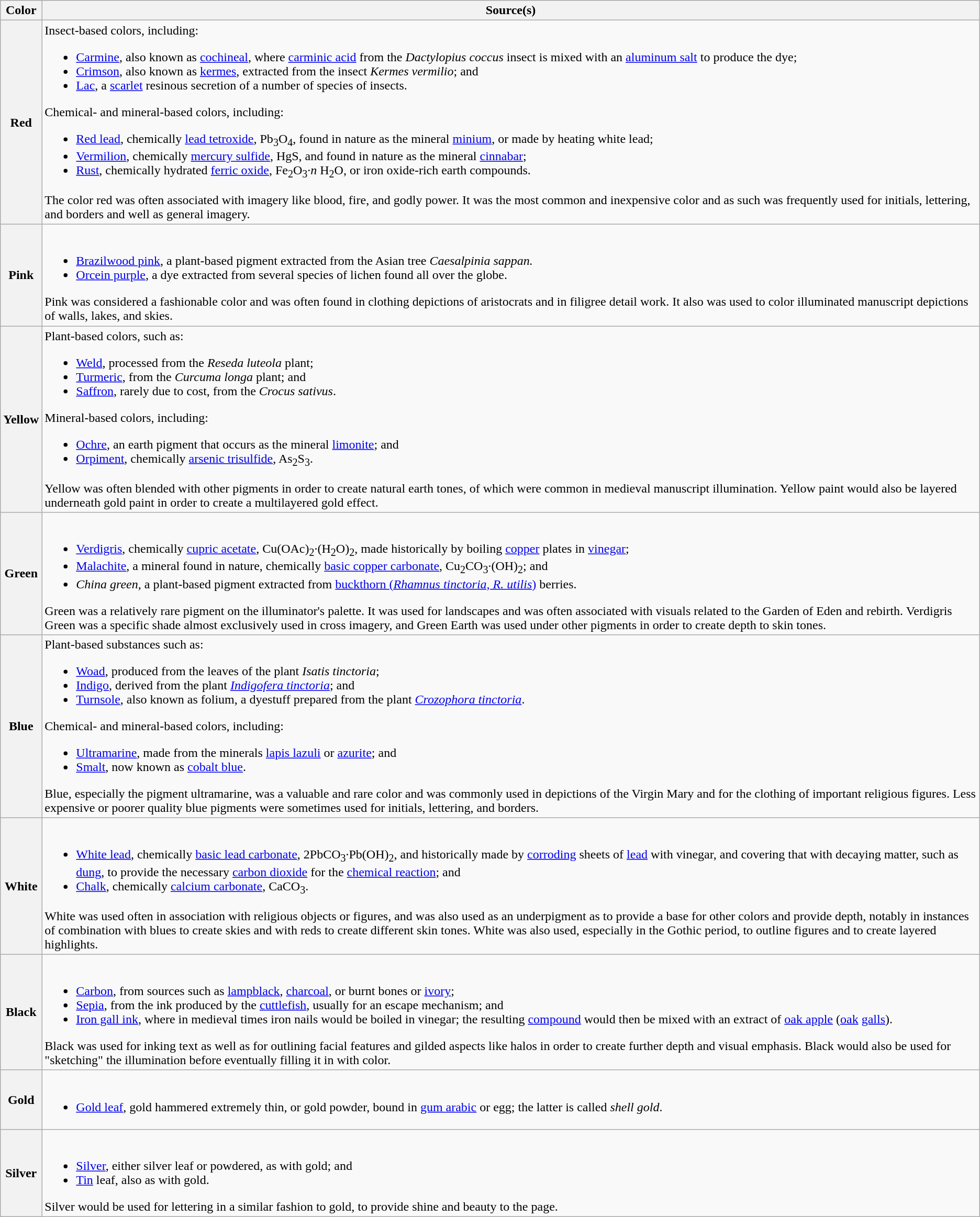<table class="wikitable">
<tr>
<th>Color</th>
<th>Source(s)</th>
</tr>
<tr>
<th>Red</th>
<td>Insect-based colors, including:<br><ul><li><a href='#'>Carmine</a>, also known as <a href='#'>cochineal</a>, where <a href='#'>carminic acid</a> from the <em>Dactylopius coccus</em> insect is mixed with an <a href='#'>aluminum salt</a> to produce the dye;</li><li><a href='#'>Crimson</a>, also known as <a href='#'>kermes</a>, extracted from the insect <em>Kermes vermilio</em>; and</li><li><a href='#'>Lac</a>, a <a href='#'>scarlet</a> resinous secretion of a number of species of insects.</li></ul>Chemical- and mineral-based colors, including:<ul><li><a href='#'>Red lead</a>, chemically <a href='#'>lead tetroxide</a>, Pb<sub>3</sub>O<sub>4</sub>, found in nature as the mineral <a href='#'>minium</a>, or made by heating white lead;</li><li><a href='#'>Vermilion</a>, chemically <a href='#'>mercury sulfide</a>, HgS, and found in nature as the mineral <a href='#'>cinnabar</a>;</li><li><a href='#'>Rust</a>, chemically hydrated <a href='#'>ferric oxide</a>, Fe<sub>2</sub>O<sub>3</sub>·<em>n</em> H<sub>2</sub>O, or iron oxide-rich earth compounds.</li></ul>The color red was often associated with imagery like blood, fire, and godly power. It was the most common and inexpensive color and as such was frequently used for initials, lettering, and borders and well as general imagery.</td>
</tr>
<tr>
<th>Pink</th>
<td><br><ul><li><a href='#'>Brazilwood pink</a>, a plant-based pigment extracted from the Asian tree <em>Caesalpinia sappan.</em></li><li><a href='#'>Orcein purple</a>, a dye extracted from several species of lichen found all over the globe.</li></ul>Pink was considered a fashionable color and was often found in clothing depictions of aristocrats and in filigree detail work. It also was used to color illuminated manuscript depictions of walls, lakes, and skies.</td>
</tr>
<tr>
<th>Yellow</th>
<td>Plant-based colors, such as:<br><ul><li><a href='#'>Weld</a>, processed from the <em>Reseda luteola</em> plant;</li><li><a href='#'>Turmeric</a>, from the <em>Curcuma longa</em> plant; and</li><li><a href='#'>Saffron</a>, rarely due to cost, from the <em>Crocus sativus</em>.</li></ul>Mineral-based colors, including:<ul><li><a href='#'>Ochre</a>, an earth pigment that occurs as the mineral <a href='#'>limonite</a>; and</li><li><a href='#'>Orpiment</a>, chemically <a href='#'>arsenic trisulfide</a>, As<sub>2</sub>S<sub>3</sub>.</li></ul>Yellow was often blended with other pigments in order to create natural earth tones, of which were common in medieval manuscript illumination. Yellow paint would also be layered underneath gold paint in order to create a multilayered gold effect.</td>
</tr>
<tr>
<th>Green</th>
<td><br><ul><li><a href='#'>Verdigris</a>, chemically <a href='#'>cupric acetate</a>, Cu(OAc)<sub>2</sub>·(H<sub>2</sub>O)<sub>2</sub>, made historically by boiling <a href='#'>copper</a> plates in <a href='#'>vinegar</a>;</li><li><a href='#'>Malachite</a>, a mineral found in nature, chemically <a href='#'>basic copper carbonate</a>, Cu<sub>2</sub>CO<sub>3</sub>·(OH)<sub>2</sub>; and</li><li><em>China green</em>, a plant-based pigment extracted from <a href='#'>buckthorn (<em>Rhamnus tinctoria, R. utilis</em>)</a> berries.</li></ul>Green was a relatively rare pigment on the illuminator's palette. It was used for landscapes and was often associated with visuals related to the Garden of Eden and rebirth. Verdigris Green was a specific shade almost exclusively used in cross imagery, and Green Earth was used under other pigments in order to create depth to skin tones.</td>
</tr>
<tr>
<th>Blue</th>
<td>Plant-based substances such as:<br><ul><li><a href='#'>Woad</a>, produced from the leaves of the plant <em>Isatis tinctoria</em>;</li><li><a href='#'>Indigo</a>, derived from the plant <em><a href='#'>Indigofera tinctoria</a></em>; and</li><li><a href='#'>Turnsole</a>, also known as folium, a dyestuff prepared from the plant <em><a href='#'>Crozophora tinctoria</a></em>.</li></ul>Chemical- and mineral-based colors, including:<ul><li><a href='#'>Ultramarine</a>, made from the minerals <a href='#'>lapis lazuli</a> or <a href='#'>azurite</a>; and</li><li><a href='#'>Smalt</a>, now known as <a href='#'>cobalt blue</a>.</li></ul>Blue, especially the pigment ultramarine, was a valuable and rare color and was commonly used in depictions of the Virgin Mary and for the clothing of important religious figures. Less expensive or poorer quality blue pigments were sometimes used for initials, lettering, and borders.</td>
</tr>
<tr>
<th>White</th>
<td><br><ul><li><a href='#'>White lead</a>, chemically <a href='#'>basic lead carbonate</a>, 2PbCO<sub>3</sub>·Pb(OH)<sub>2</sub>, and historically made by <a href='#'>corroding</a> sheets of <a href='#'>lead</a> with vinegar, and covering that with decaying matter, such as <a href='#'>dung</a>, to provide the necessary <a href='#'>carbon dioxide</a> for the <a href='#'>chemical reaction</a>; and</li><li><a href='#'>Chalk</a>, chemically <a href='#'>calcium carbonate</a>, CaCO<sub>3</sub>.</li></ul>White was used often in association with religious objects or figures, and was also used as an underpigment as to provide a base for other colors and provide depth, notably in instances of combination with blues to create skies and with reds to create different skin tones. White was also used, especially in the Gothic period, to outline figures and to create layered highlights.</td>
</tr>
<tr>
<th>Black</th>
<td><br><ul><li><a href='#'>Carbon</a>, from sources such as <a href='#'>lampblack</a>, <a href='#'>charcoal</a>, or burnt bones or <a href='#'>ivory</a>;</li><li><a href='#'>Sepia</a>, from the ink produced by the <a href='#'>cuttlefish</a>, usually for an escape mechanism; and</li><li><a href='#'>Iron gall ink</a>, where in medieval times iron nails would be boiled in vinegar; the resulting <a href='#'>compound</a> would then be mixed with an extract of <a href='#'>oak apple</a> (<a href='#'>oak</a> <a href='#'>galls</a>).</li></ul>Black was used for inking text as well as for outlining facial features and gilded aspects like halos in order to create further depth and visual emphasis. Black would also be used for "sketching" the illumination before eventually filling it in with color.</td>
</tr>
<tr>
<th>Gold</th>
<td><br><ul><li><a href='#'>Gold leaf</a>, gold hammered extremely thin, or gold powder, bound in <a href='#'>gum arabic</a> or egg; the latter is called <em>shell gold</em>.</li></ul></td>
</tr>
<tr>
<th>Silver</th>
<td><br><ul><li><a href='#'>Silver</a>, either silver leaf or powdered, as with gold; and</li><li><a href='#'>Tin</a> leaf, also as with gold.</li></ul>Silver would be used for lettering in a similar fashion to gold, to provide shine and beauty to the page.</td>
</tr>
</table>
